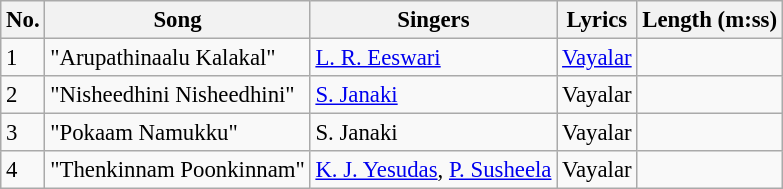<table class="wikitable" style="font-size:95%;">
<tr>
<th>No.</th>
<th>Song</th>
<th>Singers</th>
<th>Lyrics</th>
<th>Length (m:ss)</th>
</tr>
<tr>
<td>1</td>
<td>"Arupathinaalu Kalakal"</td>
<td><a href='#'>L. R. Eeswari</a></td>
<td><a href='#'>Vayalar</a></td>
<td></td>
</tr>
<tr>
<td>2</td>
<td>"Nisheedhini Nisheedhini"</td>
<td><a href='#'>S. Janaki</a></td>
<td>Vayalar</td>
<td></td>
</tr>
<tr>
<td>3</td>
<td>"Pokaam Namukku"</td>
<td>S. Janaki</td>
<td>Vayalar</td>
<td></td>
</tr>
<tr>
<td>4</td>
<td>"Thenkinnam Poonkinnam"</td>
<td><a href='#'>K. J. Yesudas</a>, <a href='#'>P. Susheela</a></td>
<td>Vayalar</td>
<td></td>
</tr>
</table>
